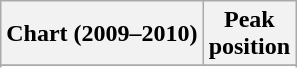<table class="wikitable sortable plainrowheaders">
<tr>
<th>Chart (2009–2010)</th>
<th>Peak<br>position</th>
</tr>
<tr>
</tr>
<tr>
</tr>
</table>
